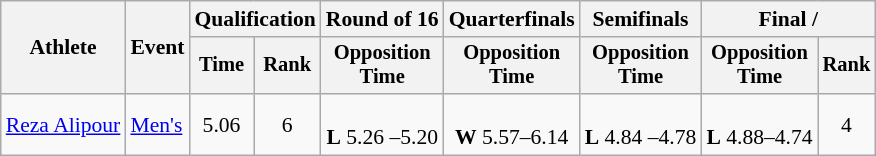<table class="wikitable" style="font-size:90%; text-align:center">
<tr>
<th rowspan=2>Athlete</th>
<th rowspan=2>Event</th>
<th colspan="2">Qualification</th>
<th>Round of 16</th>
<th>Quarterfinals</th>
<th>Semifinals</th>
<th colspan="2">Final / </th>
</tr>
<tr style="font-size:95%">
<th>Time</th>
<th>Rank</th>
<th>Opposition<br>Time</th>
<th>Opposition<br>Time</th>
<th>Opposition<br>Time</th>
<th>Opposition<br>Time</th>
<th>Rank</th>
</tr>
<tr align=center>
<td align=left><a href='#'>Reza Alipour</a></td>
<td align=left><a href='#'>Men's</a></td>
<td>5.06</td>
<td>6</td>
<td><br><strong>L</strong> 5.26 <strong></strong> –5.20</td>
<td><br><strong>W</strong> 5.57–6.14</td>
<td><br><strong>L</strong> 4.84  –4.78</td>
<td><br><strong>L</strong> 4.88–4.74</td>
<td>4</td>
</tr>
</table>
